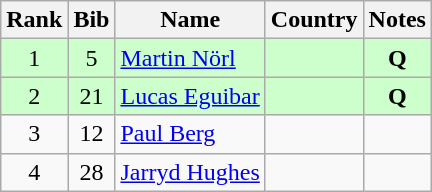<table class="wikitable" style="text-align:center;">
<tr>
<th>Rank</th>
<th>Bib</th>
<th>Name</th>
<th>Country</th>
<th>Notes</th>
</tr>
<tr bgcolor=ccffcc>
<td>1</td>
<td>5</td>
<td align=left><a href='#'>Martin Nörl</a></td>
<td align=left></td>
<td><strong>Q</strong></td>
</tr>
<tr bgcolor=ccffcc>
<td>2</td>
<td>21</td>
<td align=left><a href='#'>Lucas Eguibar</a></td>
<td align=left></td>
<td><strong>Q</strong></td>
</tr>
<tr>
<td>3</td>
<td>12</td>
<td align=left><a href='#'>Paul Berg</a></td>
<td align=left></td>
<td></td>
</tr>
<tr>
<td>4</td>
<td>28</td>
<td align=left><a href='#'>Jarryd Hughes</a></td>
<td align=left></td>
<td></td>
</tr>
</table>
